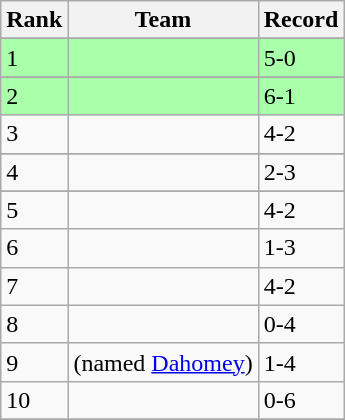<table class="wikitable">
<tr>
<th>Rank</th>
<th>Team</th>
<th>Record</th>
</tr>
<tr>
</tr>
<tr bgcolor=#aaffaa>
<td>1</td>
<td></td>
<td>5-0</td>
</tr>
<tr>
</tr>
<tr bgcolor=#aaffaa>
<td>2</td>
<td></td>
<td>6-1</td>
</tr>
<tr>
<td>3</td>
<td></td>
<td>4-2</td>
</tr>
<tr>
</tr>
<tr bgcolor=>
<td>4</td>
<td></td>
<td>2-3</td>
</tr>
<tr>
</tr>
<tr bgcolor=>
<td>5</td>
<td></td>
<td>4-2</td>
</tr>
<tr>
<td>6</td>
<td></td>
<td>1-3</td>
</tr>
<tr>
<td>7</td>
<td></td>
<td>4-2</td>
</tr>
<tr>
<td>8</td>
<td></td>
<td>0-4</td>
</tr>
<tr>
<td>9</td>
<td> (named <a href='#'>Dahomey</a>)</td>
<td>1-4</td>
</tr>
<tr>
<td>10</td>
<td></td>
<td>0-6</td>
</tr>
<tr>
</tr>
</table>
